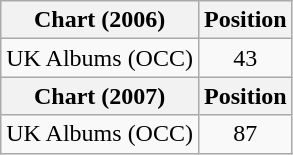<table class="wikitable">
<tr>
<th>Chart (2006)</th>
<th>Position</th>
</tr>
<tr>
<td>UK Albums (OCC)</td>
<td align="center">43</td>
</tr>
<tr>
<th>Chart (2007)</th>
<th>Position</th>
</tr>
<tr>
<td>UK Albums (OCC)</td>
<td align="center">87</td>
</tr>
</table>
